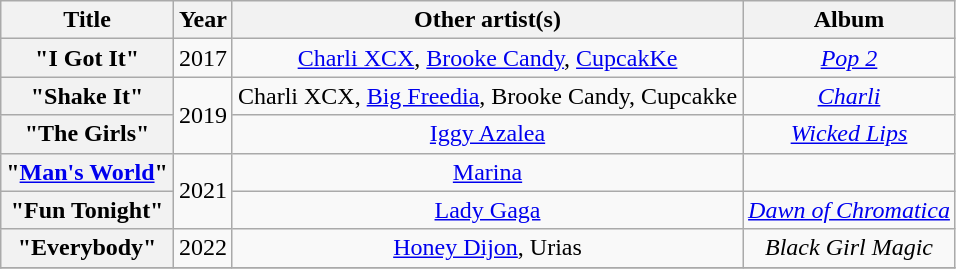<table class="wikitable plainrowheaders" style="text-align:center;">
<tr>
<th scope="col">Title</th>
<th scope="col">Year</th>
<th scope="col">Other artist(s)</th>
<th scope="col">Album</th>
</tr>
<tr>
<th scope="row">"I Got It"</th>
<td>2017</td>
<td><a href='#'>Charli XCX</a>, <a href='#'>Brooke Candy</a>, <a href='#'>CupcakKe</a></td>
<td><em><a href='#'>Pop 2</a></em></td>
</tr>
<tr>
<th scope="row">"Shake It"</th>
<td rowspan="2">2019</td>
<td>Charli XCX, <a href='#'>Big Freedia</a>, Brooke Candy, Cupcakke</td>
<td><em><a href='#'>Charli</a></em></td>
</tr>
<tr>
<th scope="row">"The Girls"</th>
<td><a href='#'>Iggy Azalea</a></td>
<td><em><a href='#'>Wicked Lips</a></em></td>
</tr>
<tr>
<th scope="row">"<a href='#'>Man's World</a>"<br></th>
<td rowspan="2">2021</td>
<td><a href='#'>Marina</a></td>
<td></td>
</tr>
<tr>
<th scope="row">"Fun Tonight" <br></th>
<td><a href='#'>Lady Gaga</a></td>
<td><em><a href='#'>Dawn of Chromatica</a></em></td>
</tr>
<tr>
<th scope="row">"Everybody"</th>
<td>2022</td>
<td><a href='#'>Honey Dijon</a>, Urias</td>
<td><em>Black Girl Magic</em></td>
</tr>
<tr>
</tr>
</table>
